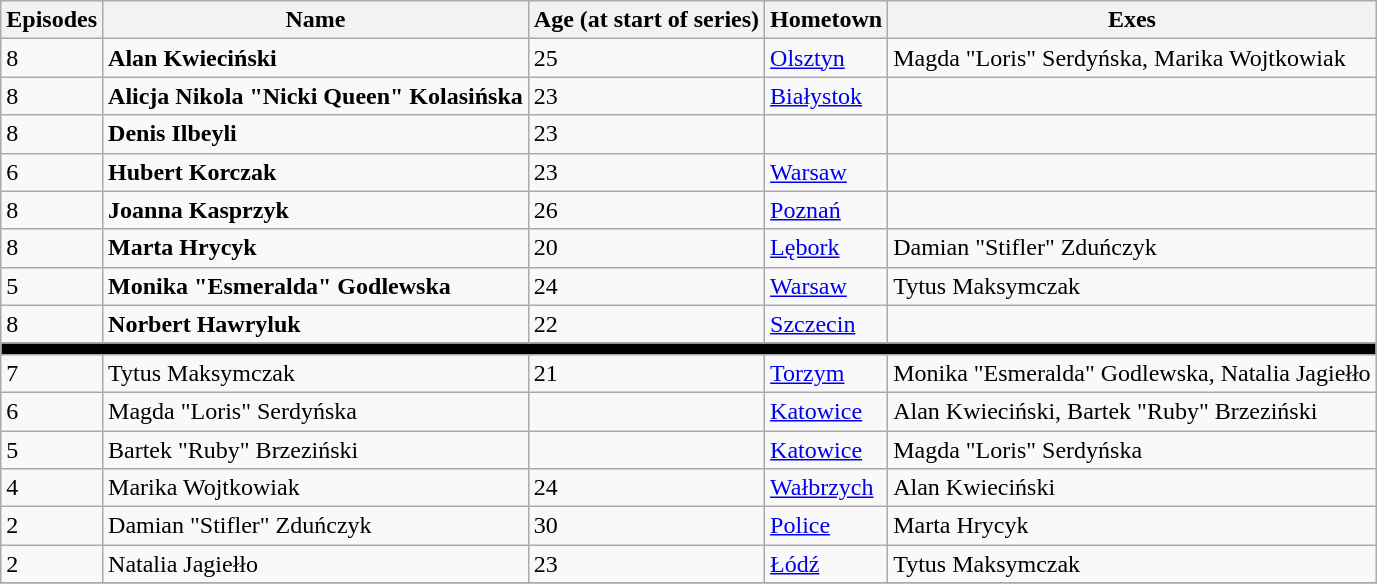<table class="wikitable sortable">
<tr>
<th>Episodes</th>
<th>Name</th>
<th>Age (at start of series)</th>
<th>Hometown</th>
<th>Exes</th>
</tr>
<tr>
<td>8</td>
<td><strong>Alan Kwieciński</strong></td>
<td>25</td>
<td><a href='#'>Olsztyn</a></td>
<td>Magda "Loris" Serdyńska, Marika Wojtkowiak</td>
</tr>
<tr>
<td>8</td>
<td><strong>Alicja Nikola "Nicki Queen" Kolasińska</strong></td>
<td>23</td>
<td><a href='#'>Białystok</a></td>
<td></td>
</tr>
<tr>
<td>8</td>
<td><strong>Denis Ilbeyli</strong></td>
<td>23</td>
<td></td>
<td></td>
</tr>
<tr>
<td>6</td>
<td><strong>Hubert Korczak</strong></td>
<td>23</td>
<td><a href='#'>Warsaw</a></td>
<td></td>
</tr>
<tr>
<td>8</td>
<td><strong>Joanna Kasprzyk</strong></td>
<td>26</td>
<td><a href='#'>Poznań</a></td>
<td></td>
</tr>
<tr>
<td>8</td>
<td><strong>Marta Hrycyk</strong></td>
<td>20</td>
<td><a href='#'>Lębork</a></td>
<td>Damian "Stifler" Zduńczyk</td>
</tr>
<tr>
<td>5</td>
<td><strong>Monika "Esmeralda" Godlewska</strong></td>
<td>24</td>
<td><a href='#'>Warsaw</a></td>
<td>Tytus Maksymczak</td>
</tr>
<tr>
<td>8</td>
<td><strong>Norbert Hawryluk</strong></td>
<td>22</td>
<td><a href='#'>Szczecin</a></td>
<td></td>
</tr>
<tr>
<th style="background:#000;" colspan="6"></th>
</tr>
<tr>
<td>7</td>
<td>Tytus Maksymczak</td>
<td>21</td>
<td><a href='#'>Torzym</a></td>
<td>Monika "Esmeralda" Godlewska, Natalia Jagiełło</td>
</tr>
<tr>
<td>6</td>
<td>Magda "Loris" Serdyńska</td>
<td></td>
<td><a href='#'>Katowice</a></td>
<td>Alan Kwieciński, Bartek "Ruby" Brzeziński</td>
</tr>
<tr>
<td>5</td>
<td>Bartek "Ruby" Brzeziński</td>
<td></td>
<td><a href='#'>Katowice</a></td>
<td>Magda "Loris" Serdyńska</td>
</tr>
<tr>
<td>4</td>
<td>Marika Wojtkowiak</td>
<td>24</td>
<td><a href='#'>Wałbrzych</a></td>
<td>Alan Kwieciński</td>
</tr>
<tr>
<td>2</td>
<td>Damian "Stifler" Zduńczyk</td>
<td>30</td>
<td><a href='#'>Police</a></td>
<td>Marta Hrycyk</td>
</tr>
<tr>
<td>2</td>
<td>Natalia Jagiełło</td>
<td>23</td>
<td><a href='#'>Łódź</a></td>
<td>Tytus Maksymczak</td>
</tr>
<tr>
</tr>
</table>
